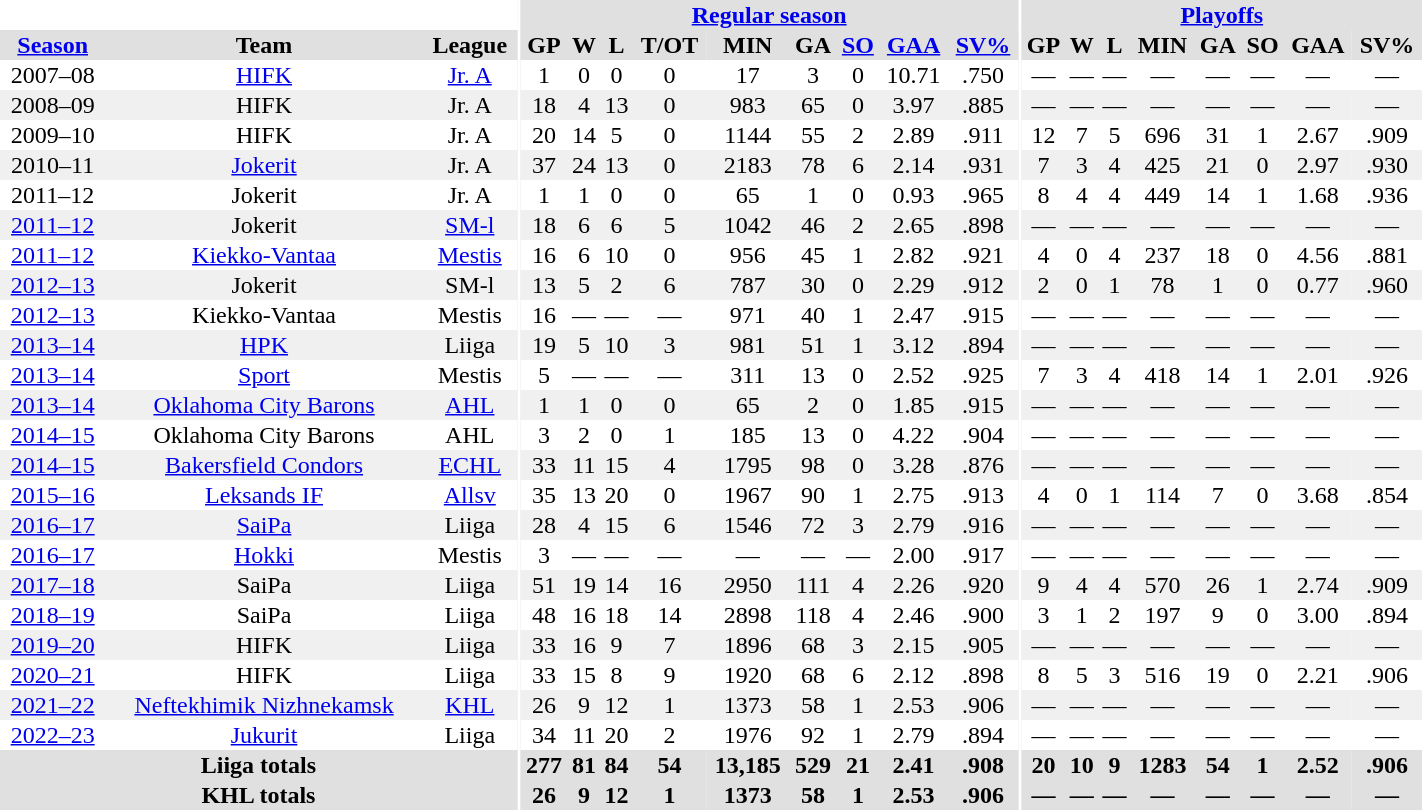<table border="0" cellpadding="1" cellspacing="0" style="text-align:center; width:75%">
<tr ALIGN="center" bgcolor="#e0e0e0">
<th align="center" colspan="3" bgcolor="#ffffff"></th>
<th align="center" rowspan="99" bgcolor="#ffffff"></th>
<th align="center" colspan="9" bgcolor="#e0e0e0"><a href='#'>Regular season</a></th>
<th align="center" rowspan="99" bgcolor="#ffffff"></th>
<th align="center" colspan="8" bgcolor="#e0e0e0"><a href='#'>Playoffs</a></th>
</tr>
<tr ALIGN="center" bgcolor="#e0e0e0">
<th><a href='#'>Season</a></th>
<th>Team</th>
<th>League</th>
<th>GP</th>
<th>W</th>
<th>L</th>
<th>T/OT</th>
<th>MIN</th>
<th>GA</th>
<th><a href='#'>SO</a></th>
<th><a href='#'>GAA</a></th>
<th><a href='#'>SV%</a></th>
<th>GP</th>
<th>W</th>
<th>L</th>
<th>MIN</th>
<th>GA</th>
<th>SO</th>
<th>GAA</th>
<th>SV%</th>
</tr>
<tr>
<td>2007–08</td>
<td><a href='#'>HIFK</a></td>
<td><a href='#'>Jr. A</a></td>
<td>1</td>
<td>0</td>
<td>0</td>
<td>0</td>
<td>17</td>
<td>3</td>
<td>0</td>
<td>10.71</td>
<td>.750</td>
<td>—</td>
<td>—</td>
<td>—</td>
<td>—</td>
<td>—</td>
<td>—</td>
<td>—</td>
<td>—</td>
</tr>
<tr bgcolor="#f0f0f0">
<td>2008–09</td>
<td>HIFK</td>
<td>Jr. A</td>
<td>18</td>
<td>4</td>
<td>13</td>
<td>0</td>
<td>983</td>
<td>65</td>
<td>0</td>
<td>3.97</td>
<td>.885</td>
<td>—</td>
<td>—</td>
<td>—</td>
<td>—</td>
<td>—</td>
<td>—</td>
<td>—</td>
<td>—</td>
</tr>
<tr>
<td>2009–10</td>
<td>HIFK</td>
<td>Jr. A</td>
<td>20</td>
<td>14</td>
<td>5</td>
<td>0</td>
<td>1144</td>
<td>55</td>
<td>2</td>
<td>2.89</td>
<td>.911</td>
<td>12</td>
<td>7</td>
<td>5</td>
<td>696</td>
<td>31</td>
<td>1</td>
<td>2.67</td>
<td>.909</td>
</tr>
<tr bgcolor="#f0f0f0">
<td>2010–11</td>
<td><a href='#'>Jokerit</a></td>
<td>Jr. A</td>
<td>37</td>
<td>24</td>
<td>13</td>
<td>0</td>
<td>2183</td>
<td>78</td>
<td>6</td>
<td>2.14</td>
<td>.931</td>
<td>7</td>
<td>3</td>
<td>4</td>
<td>425</td>
<td>21</td>
<td>0</td>
<td>2.97</td>
<td>.930</td>
</tr>
<tr>
<td>2011–12</td>
<td>Jokerit</td>
<td>Jr. A</td>
<td>1</td>
<td>1</td>
<td>0</td>
<td>0</td>
<td>65</td>
<td>1</td>
<td>0</td>
<td>0.93</td>
<td>.965</td>
<td>8</td>
<td>4</td>
<td>4</td>
<td>449</td>
<td>14</td>
<td>1</td>
<td>1.68</td>
<td>.936</td>
</tr>
<tr bgcolor="#f0f0f0">
<td><a href='#'>2011–12</a></td>
<td>Jokerit</td>
<td><a href='#'>SM-l</a></td>
<td>18</td>
<td>6</td>
<td>6</td>
<td>5</td>
<td>1042</td>
<td>46</td>
<td>2</td>
<td>2.65</td>
<td>.898</td>
<td>—</td>
<td>—</td>
<td>—</td>
<td>—</td>
<td>—</td>
<td>—</td>
<td>—</td>
<td>—</td>
</tr>
<tr>
<td><a href='#'>2011–12</a></td>
<td><a href='#'>Kiekko-Vantaa</a></td>
<td><a href='#'>Mestis</a></td>
<td>16</td>
<td>6</td>
<td>10</td>
<td>0</td>
<td>956</td>
<td>45</td>
<td>1</td>
<td>2.82</td>
<td>.921</td>
<td>4</td>
<td>0</td>
<td>4</td>
<td>237</td>
<td>18</td>
<td>0</td>
<td>4.56</td>
<td>.881</td>
</tr>
<tr bgcolor="#f0f0f0">
<td><a href='#'>2012–13</a></td>
<td>Jokerit</td>
<td>SM-l</td>
<td>13</td>
<td>5</td>
<td>2</td>
<td>6</td>
<td>787</td>
<td>30</td>
<td>0</td>
<td>2.29</td>
<td>.912</td>
<td>2</td>
<td>0</td>
<td>1</td>
<td>78</td>
<td>1</td>
<td>0</td>
<td>0.77</td>
<td>.960</td>
</tr>
<tr>
<td><a href='#'>2012–13</a></td>
<td>Kiekko-Vantaa</td>
<td>Mestis</td>
<td>16</td>
<td>—</td>
<td>—</td>
<td>—</td>
<td>971</td>
<td>40</td>
<td>1</td>
<td>2.47</td>
<td>.915</td>
<td>—</td>
<td>—</td>
<td>—</td>
<td>—</td>
<td>—</td>
<td>—</td>
<td>—</td>
<td>—</td>
</tr>
<tr bgcolor="#f0f0f0">
<td><a href='#'>2013–14</a></td>
<td><a href='#'>HPK</a></td>
<td>Liiga</td>
<td>19</td>
<td>5</td>
<td>10</td>
<td>3</td>
<td>981</td>
<td>51</td>
<td>1</td>
<td>3.12</td>
<td>.894</td>
<td>—</td>
<td>—</td>
<td>—</td>
<td>—</td>
<td>—</td>
<td>—</td>
<td>—</td>
<td>—</td>
</tr>
<tr>
<td><a href='#'>2013–14</a></td>
<td><a href='#'>Sport</a></td>
<td>Mestis</td>
<td>5</td>
<td>—</td>
<td>—</td>
<td>—</td>
<td>311</td>
<td>13</td>
<td>0</td>
<td>2.52</td>
<td>.925</td>
<td>7</td>
<td>3</td>
<td>4</td>
<td>418</td>
<td>14</td>
<td>1</td>
<td>2.01</td>
<td>.926</td>
</tr>
<tr bgcolor="#f0f0f0">
<td><a href='#'>2013–14</a></td>
<td><a href='#'>Oklahoma City Barons</a></td>
<td><a href='#'>AHL</a></td>
<td>1</td>
<td>1</td>
<td>0</td>
<td>0</td>
<td>65</td>
<td>2</td>
<td>0</td>
<td>1.85</td>
<td>.915</td>
<td>—</td>
<td>—</td>
<td>—</td>
<td>—</td>
<td>—</td>
<td>—</td>
<td>—</td>
<td>—</td>
</tr>
<tr>
<td><a href='#'>2014–15</a></td>
<td>Oklahoma City Barons</td>
<td>AHL</td>
<td>3</td>
<td>2</td>
<td>0</td>
<td>1</td>
<td>185</td>
<td>13</td>
<td>0</td>
<td>4.22</td>
<td>.904</td>
<td>—</td>
<td>—</td>
<td>—</td>
<td>—</td>
<td>—</td>
<td>—</td>
<td>—</td>
<td>—</td>
</tr>
<tr bgcolor="#f0f0f0">
<td><a href='#'>2014–15</a></td>
<td><a href='#'>Bakersfield Condors</a></td>
<td><a href='#'>ECHL</a></td>
<td>33</td>
<td>11</td>
<td>15</td>
<td>4</td>
<td>1795</td>
<td>98</td>
<td>0</td>
<td>3.28</td>
<td>.876</td>
<td>—</td>
<td>—</td>
<td>—</td>
<td>—</td>
<td>—</td>
<td>—</td>
<td>—</td>
<td>—</td>
</tr>
<tr>
<td><a href='#'>2015–16</a></td>
<td><a href='#'>Leksands IF</a></td>
<td><a href='#'>Allsv</a></td>
<td>35</td>
<td>13</td>
<td>20</td>
<td>0</td>
<td>1967</td>
<td>90</td>
<td>1</td>
<td>2.75</td>
<td>.913</td>
<td>4</td>
<td>0</td>
<td>1</td>
<td>114</td>
<td>7</td>
<td>0</td>
<td>3.68</td>
<td>.854</td>
</tr>
<tr bgcolor="#f0f0f0">
<td><a href='#'>2016–17</a></td>
<td><a href='#'>SaiPa</a></td>
<td>Liiga</td>
<td>28</td>
<td>4</td>
<td>15</td>
<td>6</td>
<td>1546</td>
<td>72</td>
<td>3</td>
<td>2.79</td>
<td>.916</td>
<td>—</td>
<td>—</td>
<td>—</td>
<td>—</td>
<td>—</td>
<td>—</td>
<td>—</td>
<td>—</td>
</tr>
<tr>
<td><a href='#'>2016–17</a></td>
<td><a href='#'>Hokki</a></td>
<td>Mestis</td>
<td>3</td>
<td>—</td>
<td>—</td>
<td>—</td>
<td>—</td>
<td>—</td>
<td>—</td>
<td>2.00</td>
<td>.917</td>
<td>—</td>
<td>—</td>
<td>—</td>
<td>—</td>
<td>—</td>
<td>—</td>
<td>—</td>
<td>—</td>
</tr>
<tr bgcolor="#f0f0f0">
<td><a href='#'>2017–18</a></td>
<td>SaiPa</td>
<td>Liiga</td>
<td>51</td>
<td>19</td>
<td>14</td>
<td>16</td>
<td>2950</td>
<td>111</td>
<td>4</td>
<td>2.26</td>
<td>.920</td>
<td>9</td>
<td>4</td>
<td>4</td>
<td>570</td>
<td>26</td>
<td>1</td>
<td>2.74</td>
<td>.909</td>
</tr>
<tr>
<td><a href='#'>2018–19</a></td>
<td>SaiPa</td>
<td>Liiga</td>
<td>48</td>
<td>16</td>
<td>18</td>
<td>14</td>
<td>2898</td>
<td>118</td>
<td>4</td>
<td>2.46</td>
<td>.900</td>
<td>3</td>
<td>1</td>
<td>2</td>
<td>197</td>
<td>9</td>
<td>0</td>
<td>3.00</td>
<td>.894</td>
</tr>
<tr bgcolor="#f0f0f0">
<td><a href='#'>2019–20</a></td>
<td>HIFK</td>
<td>Liiga</td>
<td>33</td>
<td>16</td>
<td>9</td>
<td>7</td>
<td>1896</td>
<td>68</td>
<td>3</td>
<td>2.15</td>
<td>.905</td>
<td>—</td>
<td>—</td>
<td>—</td>
<td>—</td>
<td>—</td>
<td>—</td>
<td>—</td>
<td>—</td>
</tr>
<tr>
<td><a href='#'>2020–21</a></td>
<td>HIFK</td>
<td>Liiga</td>
<td>33</td>
<td>15</td>
<td>8</td>
<td>9</td>
<td>1920</td>
<td>68</td>
<td>6</td>
<td>2.12</td>
<td>.898</td>
<td>8</td>
<td>5</td>
<td>3</td>
<td>516</td>
<td>19</td>
<td>0</td>
<td>2.21</td>
<td>.906</td>
</tr>
<tr bgcolor="#f0f0f0">
<td><a href='#'>2021–22</a></td>
<td><a href='#'>Neftekhimik Nizhnekamsk</a></td>
<td><a href='#'>KHL</a></td>
<td>26</td>
<td>9</td>
<td>12</td>
<td>1</td>
<td>1373</td>
<td>58</td>
<td>1</td>
<td>2.53</td>
<td>.906</td>
<td>—</td>
<td>—</td>
<td>—</td>
<td>—</td>
<td>—</td>
<td>—</td>
<td>—</td>
<td>—</td>
</tr>
<tr>
<td><a href='#'>2022–23</a></td>
<td><a href='#'>Jukurit</a></td>
<td>Liiga</td>
<td>34</td>
<td>11</td>
<td>20</td>
<td>2</td>
<td>1976</td>
<td>92</td>
<td>1</td>
<td>2.79</td>
<td>.894</td>
<td>—</td>
<td>—</td>
<td>—</td>
<td>—</td>
<td>—</td>
<td>—</td>
<td>—</td>
<td>—</td>
</tr>
<tr ALIGN="center" bgcolor="#e0e0e0">
<th colspan="3" align="center">Liiga totals</th>
<th>277</th>
<th>81</th>
<th>84</th>
<th>54</th>
<th>13,185</th>
<th>529</th>
<th>21</th>
<th>2.41</th>
<th>.908</th>
<th>20</th>
<th>10</th>
<th>9</th>
<th>1283</th>
<th>54</th>
<th>1</th>
<th>2.52</th>
<th>.906</th>
</tr>
<tr ALIGN="center" bgcolor="#e0e0e0">
<th colspan="3" align="center">KHL totals</th>
<th>26</th>
<th>9</th>
<th>12</th>
<th>1</th>
<th>1373</th>
<th>58</th>
<th>1</th>
<th>2.53</th>
<th>.906</th>
<th>—</th>
<th>—</th>
<th>—</th>
<th>—</th>
<th>—</th>
<th>—</th>
<th>—</th>
<th>—</th>
</tr>
</table>
